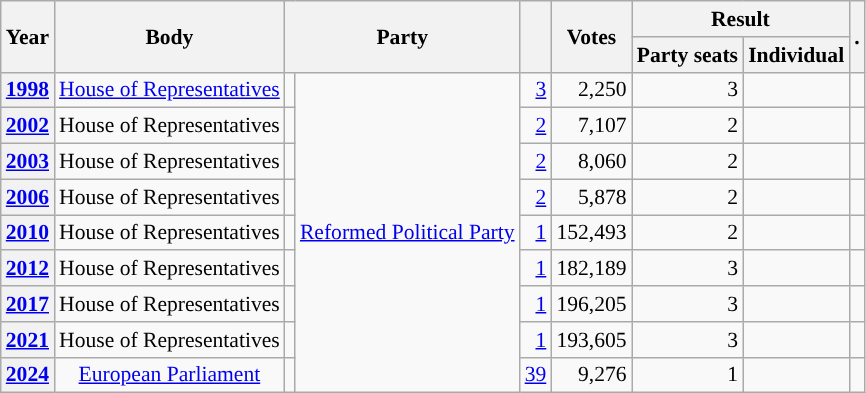<table class="wikitable plainrowheaders sortable" border=2 cellpadding=4 cellspacing=0 style="border: 1px #aaa solid; font-size: 90%; text-align:center;">
<tr>
<th scope="col" rowspan=2>Year</th>
<th scope="col" rowspan=2>Body</th>
<th scope="col" colspan=2 rowspan=2>Party</th>
<th scope="col" rowspan=2></th>
<th scope="col" rowspan=2>Votes</th>
<th scope="colgroup" colspan=2>Result</th>
<th scope="col" rowspan=2 class="unsortable">.</th>
</tr>
<tr>
<th scope="col">Party seats</th>
<th scope="col">Individual</th>
</tr>
<tr>
<th scope="row"><a href='#'>1998</a></th>
<td><a href='#'>House of Representatives</a></td>
<td style="background-color:"></td>
<td rowspan="9"><a href='#'>Reformed Political Party</a></td>
<td style=text-align:right><a href='#'>3</a></td>
<td style=text-align:right>2,250</td>
<td style=text-align:right>3</td>
<td></td>
<td></td>
</tr>
<tr>
<th scope="row"><a href='#'>2002</a></th>
<td>House of Representatives</td>
<td style="background-color:"></td>
<td style=text-align:right><a href='#'>2</a></td>
<td style=text-align:right>7,107</td>
<td style=text-align:right>2</td>
<td></td>
<td></td>
</tr>
<tr>
<th scope="row"><a href='#'>2003</a></th>
<td>House of Representatives</td>
<td style="background-color:"></td>
<td style=text-align:right><a href='#'>2</a></td>
<td style=text-align:right>8,060</td>
<td style=text-align:right>2</td>
<td></td>
<td></td>
</tr>
<tr>
<th scope="row"><a href='#'>2006</a></th>
<td>House of Representatives</td>
<td style="background-color:"></td>
<td style=text-align:right><a href='#'>2</a></td>
<td style=text-align:right>5,878</td>
<td style=text-align:right>2</td>
<td></td>
<td></td>
</tr>
<tr>
<th scope="row"><a href='#'>2010</a></th>
<td>House of Representatives</td>
<td style="background-color:"></td>
<td style=text-align:right><a href='#'>1</a></td>
<td style=text-align:right>152,493</td>
<td style=text-align:right>2</td>
<td></td>
<td></td>
</tr>
<tr>
<th scope="row"><a href='#'>2012</a></th>
<td>House of Representatives</td>
<td style="background-color:"></td>
<td style=text-align:right><a href='#'>1</a></td>
<td style=text-align:right>182,189</td>
<td style=text-align:right>3</td>
<td></td>
<td></td>
</tr>
<tr>
<th scope="row"><a href='#'>2017</a></th>
<td>House of Representatives</td>
<td style="background-color:"></td>
<td style=text-align:right><a href='#'>1</a></td>
<td style=text-align:right>196,205</td>
<td style=text-align:right>3</td>
<td></td>
<td></td>
</tr>
<tr>
<th scope="row"><a href='#'>2021</a></th>
<td>House of Representatives</td>
<td style="background-color:"></td>
<td style=text-align:right><a href='#'>1</a></td>
<td style=text-align:right>193,605</td>
<td style=text-align:right>3</td>
<td></td>
<td></td>
</tr>
<tr>
<th scope="row"><a href='#'>2024</a></th>
<td><a href='#'>European Parliament</a></td>
<td style="background-color:"></td>
<td style=text-align:right><a href='#'>39</a></td>
<td style=text-align:right>9,276</td>
<td style=text-align:right>1</td>
<td></td>
<td></td>
</tr>
</table>
